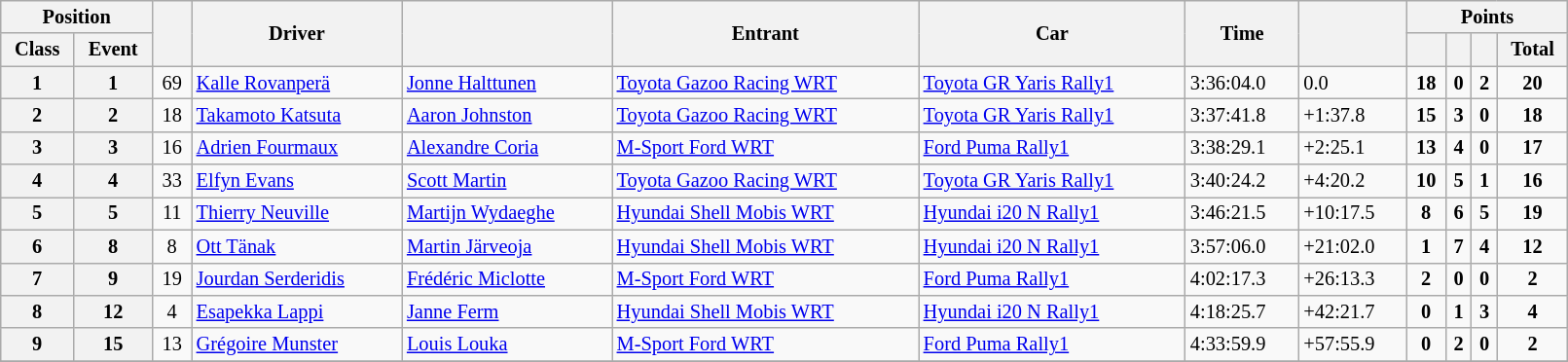<table class="wikitable" width=85% style="font-size:85%">
<tr>
<th colspan="2">Position</th>
<th rowspan="2"></th>
<th rowspan="2">Driver</th>
<th rowspan="2"></th>
<th rowspan="2">Entrant</th>
<th rowspan="2">Car</th>
<th rowspan="2">Time</th>
<th rowspan="2"></th>
<th colspan="4">Points</th>
</tr>
<tr>
<th>Class</th>
<th>Event</th>
<th></th>
<th></th>
<th><a href='#'></a></th>
<th>Total</th>
</tr>
<tr>
<th>1</th>
<th>1</th>
<td align="center">69</td>
<td><a href='#'>Kalle Rovanperä</a></td>
<td><a href='#'>Jonne Halttunen</a></td>
<td><a href='#'>Toyota Gazoo Racing WRT</a></td>
<td><a href='#'>Toyota GR Yaris Rally1</a></td>
<td>3:36:04.0</td>
<td>0.0</td>
<td align="center"><strong>18</strong></td>
<td align="center"><strong>0</strong></td>
<td align="center"><strong>2</strong></td>
<td align="center"><strong>20</strong></td>
</tr>
<tr>
<th>2</th>
<th>2</th>
<td align="center">18</td>
<td><a href='#'>Takamoto Katsuta</a></td>
<td><a href='#'>Aaron Johnston</a></td>
<td><a href='#'>Toyota Gazoo Racing WRT</a></td>
<td><a href='#'>Toyota GR Yaris Rally1</a></td>
<td>3:37:41.8</td>
<td>+1:37.8</td>
<td align="center"><strong>15</strong></td>
<td align="center"><strong>3</strong></td>
<td align="center"><strong>0</strong></td>
<td align="center"><strong>18</strong></td>
</tr>
<tr>
<th>3</th>
<th>3</th>
<td align="center">16</td>
<td><a href='#'>Adrien Fourmaux</a></td>
<td><a href='#'>Alexandre Coria</a></td>
<td><a href='#'>M-Sport Ford WRT</a></td>
<td><a href='#'>Ford Puma Rally1</a></td>
<td>3:38:29.1</td>
<td>+2:25.1</td>
<td align="center"><strong>13</strong></td>
<td align="center"><strong>4</strong></td>
<td align="center"><strong>0</strong></td>
<td align="center"><strong>17</strong></td>
</tr>
<tr>
<th>4</th>
<th>4</th>
<td align="center">33</td>
<td><a href='#'>Elfyn Evans</a></td>
<td><a href='#'>Scott Martin</a></td>
<td><a href='#'>Toyota Gazoo Racing WRT</a></td>
<td><a href='#'>Toyota GR Yaris Rally1</a></td>
<td>3:40:24.2</td>
<td>+4:20.2</td>
<td align="center"><strong>10</strong></td>
<td align="center"><strong>5</strong></td>
<td align="center"><strong>1</strong></td>
<td align="center"><strong>16</strong></td>
</tr>
<tr>
<th>5</th>
<th>5</th>
<td align="center">11</td>
<td><a href='#'>Thierry Neuville</a></td>
<td><a href='#'>Martijn Wydaeghe</a></td>
<td><a href='#'>Hyundai Shell Mobis WRT</a></td>
<td><a href='#'>Hyundai i20 N Rally1</a></td>
<td>3:46:21.5</td>
<td>+10:17.5</td>
<td align="center"><strong>8</strong></td>
<td align="center"><strong>6</strong></td>
<td align="center"><strong>5</strong></td>
<td align="center"><strong>19</strong></td>
</tr>
<tr>
<th>6</th>
<th>8</th>
<td align="center">8</td>
<td><a href='#'>Ott Tänak</a></td>
<td><a href='#'>Martin Järveoja</a></td>
<td><a href='#'>Hyundai Shell Mobis WRT</a></td>
<td><a href='#'>Hyundai i20 N Rally1</a></td>
<td>3:57:06.0</td>
<td>+21:02.0</td>
<td align="center"><strong>1</strong></td>
<td align="center"><strong>7</strong></td>
<td align="center"><strong>4</strong></td>
<td align="center"><strong>12</strong></td>
</tr>
<tr>
<th>7</th>
<th>9</th>
<td align="center">19</td>
<td><a href='#'>Jourdan Serderidis</a></td>
<td><a href='#'>Frédéric Miclotte</a></td>
<td><a href='#'>M-Sport Ford WRT</a></td>
<td><a href='#'>Ford Puma Rally1</a></td>
<td>4:02:17.3</td>
<td>+26:13.3</td>
<td align="center"><strong>2</strong></td>
<td align="center"><strong>0</strong></td>
<td align="center"><strong>0</strong></td>
<td align="center"><strong>2</strong></td>
</tr>
<tr>
<th>8</th>
<th>12</th>
<td align="center">4</td>
<td><a href='#'>Esapekka Lappi</a></td>
<td><a href='#'>Janne Ferm</a></td>
<td><a href='#'>Hyundai Shell Mobis WRT</a></td>
<td><a href='#'>Hyundai i20 N Rally1</a></td>
<td>4:18:25.7</td>
<td>+42:21.7</td>
<td align="center"><strong>0</strong></td>
<td align="center"><strong>1</strong></td>
<td align="center"><strong>3</strong></td>
<td align="center"><strong>4</strong></td>
</tr>
<tr>
<th>9</th>
<th>15</th>
<td align="center">13</td>
<td><a href='#'>Grégoire Munster</a></td>
<td><a href='#'>Louis Louka</a></td>
<td><a href='#'>M-Sport Ford WRT</a></td>
<td><a href='#'>Ford Puma Rally1</a></td>
<td>4:33:59.9</td>
<td>+57:55.9</td>
<td align="center"><strong>0</strong></td>
<td align="center"><strong>2</strong></td>
<td align="center"><strong>0</strong></td>
<td align="center"><strong>2</strong></td>
</tr>
<tr>
</tr>
</table>
